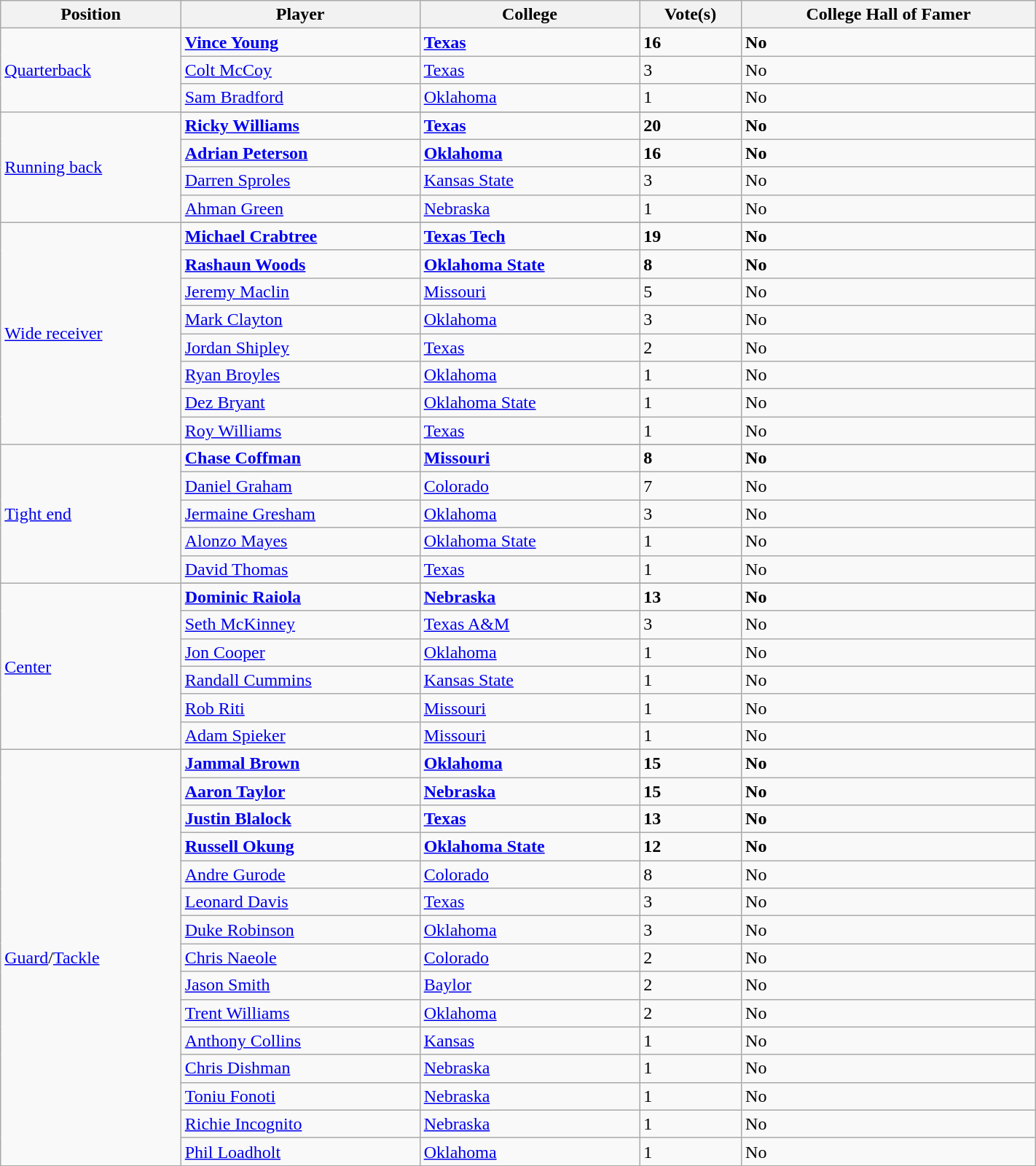<table class="wikitable sortable" style="width: 75%;">
<tr>
<th>Position</th>
<th>Player</th>
<th>College</th>
<th>Vote(s)</th>
<th>College Hall of Famer</th>
</tr>
<tr>
<td rowspan=3><a href='#'>Quarterback</a></td>
<td><strong><a href='#'>Vince Young</a></strong></td>
<td><strong><a href='#'>Texas</a></strong></td>
<td><strong>16</strong></td>
<td><strong>No</strong></td>
</tr>
<tr>
<td><a href='#'>Colt McCoy</a></td>
<td><a href='#'>Texas</a></td>
<td>3</td>
<td>No</td>
</tr>
<tr>
<td><a href='#'>Sam Bradford</a></td>
<td><a href='#'>Oklahoma</a></td>
<td>1</td>
<td>No</td>
</tr>
<tr>
<td rowspan=5><a href='#'>Running back</a></td>
</tr>
<tr>
<td><strong><a href='#'>Ricky Williams</a></strong></td>
<td><strong><a href='#'>Texas</a></strong></td>
<td><strong>20</strong></td>
<td><strong>No</strong></td>
</tr>
<tr>
<td><strong><a href='#'>Adrian Peterson</a></strong></td>
<td><strong><a href='#'>Oklahoma</a></strong></td>
<td><strong>16</strong></td>
<td><strong>No</strong></td>
</tr>
<tr>
<td><a href='#'>Darren Sproles</a></td>
<td><a href='#'>Kansas State</a></td>
<td>3</td>
<td>No</td>
</tr>
<tr>
<td><a href='#'>Ahman Green</a></td>
<td><a href='#'>Nebraska</a></td>
<td>1</td>
<td>No</td>
</tr>
<tr>
<td rowspan=9><a href='#'>Wide receiver</a></td>
</tr>
<tr>
<td><strong><a href='#'>Michael Crabtree</a></strong></td>
<td><strong><a href='#'>Texas Tech</a></strong></td>
<td><strong>19</strong></td>
<td><strong>No</strong></td>
</tr>
<tr>
<td><strong><a href='#'>Rashaun Woods</a></strong></td>
<td><strong><a href='#'>Oklahoma State</a></strong></td>
<td><strong>8</strong></td>
<td><strong>No</strong></td>
</tr>
<tr>
<td><a href='#'>Jeremy Maclin</a></td>
<td><a href='#'>Missouri</a></td>
<td>5</td>
<td>No</td>
</tr>
<tr>
<td><a href='#'>Mark Clayton</a></td>
<td><a href='#'>Oklahoma</a></td>
<td>3</td>
<td>No</td>
</tr>
<tr>
<td><a href='#'>Jordan Shipley</a></td>
<td><a href='#'>Texas</a></td>
<td>2</td>
<td>No</td>
</tr>
<tr>
<td><a href='#'>Ryan Broyles</a></td>
<td><a href='#'>Oklahoma</a></td>
<td>1</td>
<td>No</td>
</tr>
<tr>
<td><a href='#'>Dez Bryant</a></td>
<td><a href='#'>Oklahoma State</a></td>
<td>1</td>
<td>No</td>
</tr>
<tr>
<td><a href='#'>Roy Williams</a></td>
<td><a href='#'>Texas</a></td>
<td>1</td>
<td>No</td>
</tr>
<tr>
<td rowspan=6><a href='#'>Tight end</a></td>
</tr>
<tr>
<td><strong><a href='#'>Chase Coffman</a></strong></td>
<td><strong><a href='#'>Missouri</a></strong></td>
<td><strong>8</strong></td>
<td><strong>No</strong></td>
</tr>
<tr>
<td><a href='#'>Daniel Graham</a></td>
<td><a href='#'>Colorado</a></td>
<td>7</td>
<td>No</td>
</tr>
<tr>
<td><a href='#'>Jermaine Gresham</a></td>
<td><a href='#'>Oklahoma</a></td>
<td>3</td>
<td>No</td>
</tr>
<tr>
<td><a href='#'>Alonzo Mayes</a></td>
<td><a href='#'>Oklahoma State</a></td>
<td>1</td>
<td>No</td>
</tr>
<tr>
<td><a href='#'>David Thomas</a></td>
<td><a href='#'>Texas</a></td>
<td>1</td>
<td>No</td>
</tr>
<tr>
<td rowspan=7><a href='#'>Center</a></td>
</tr>
<tr>
<td><strong><a href='#'>Dominic Raiola</a></strong></td>
<td><strong><a href='#'>Nebraska</a></strong></td>
<td><strong>13</strong></td>
<td><strong>No</strong></td>
</tr>
<tr>
<td><a href='#'>Seth McKinney</a></td>
<td><a href='#'>Texas A&M</a></td>
<td>3</td>
<td>No</td>
</tr>
<tr>
<td><a href='#'>Jon Cooper</a></td>
<td><a href='#'>Oklahoma</a></td>
<td>1</td>
<td>No</td>
</tr>
<tr>
<td><a href='#'>Randall Cummins</a></td>
<td><a href='#'>Kansas State</a></td>
<td>1</td>
<td>No</td>
</tr>
<tr>
<td><a href='#'>Rob Riti</a></td>
<td><a href='#'>Missouri</a></td>
<td>1</td>
<td>No</td>
</tr>
<tr>
<td><a href='#'>Adam Spieker</a></td>
<td><a href='#'>Missouri</a></td>
<td>1</td>
<td>No</td>
</tr>
<tr>
<td rowspan=16><a href='#'>Guard</a>/<a href='#'>Tackle</a></td>
</tr>
<tr>
<td><strong><a href='#'>Jammal Brown</a></strong></td>
<td><strong><a href='#'>Oklahoma</a></strong></td>
<td><strong>15</strong></td>
<td><strong>No</strong></td>
</tr>
<tr>
<td><strong><a href='#'>Aaron Taylor</a></strong></td>
<td><strong><a href='#'>Nebraska</a></strong></td>
<td><strong>15</strong></td>
<td><strong>No</strong></td>
</tr>
<tr>
<td><strong><a href='#'>Justin Blalock</a></strong></td>
<td><strong><a href='#'>Texas</a></strong></td>
<td><strong>13</strong></td>
<td><strong>No</strong></td>
</tr>
<tr>
<td><strong><a href='#'>Russell Okung</a></strong></td>
<td><strong><a href='#'>Oklahoma State</a></strong></td>
<td><strong>12</strong></td>
<td><strong>No</strong></td>
</tr>
<tr>
<td><a href='#'>Andre Gurode</a></td>
<td><a href='#'>Colorado</a></td>
<td>8</td>
<td>No</td>
</tr>
<tr>
<td><a href='#'>Leonard Davis</a></td>
<td><a href='#'>Texas</a></td>
<td>3</td>
<td>No</td>
</tr>
<tr>
<td><a href='#'>Duke Robinson</a></td>
<td><a href='#'>Oklahoma</a></td>
<td>3</td>
<td>No</td>
</tr>
<tr>
<td><a href='#'>Chris Naeole</a></td>
<td><a href='#'>Colorado</a></td>
<td>2</td>
<td>No</td>
</tr>
<tr>
<td><a href='#'>Jason Smith</a></td>
<td><a href='#'>Baylor</a></td>
<td>2</td>
<td>No</td>
</tr>
<tr>
<td><a href='#'>Trent Williams</a></td>
<td><a href='#'>Oklahoma</a></td>
<td>2</td>
<td>No</td>
</tr>
<tr>
<td><a href='#'>Anthony Collins</a></td>
<td><a href='#'>Kansas</a></td>
<td>1</td>
<td>No</td>
</tr>
<tr>
<td><a href='#'>Chris Dishman</a></td>
<td><a href='#'>Nebraska</a></td>
<td>1</td>
<td>No</td>
</tr>
<tr>
<td><a href='#'>Toniu Fonoti</a></td>
<td><a href='#'>Nebraska</a></td>
<td>1</td>
<td>No</td>
</tr>
<tr>
<td><a href='#'>Richie Incognito</a></td>
<td><a href='#'>Nebraska</a></td>
<td>1</td>
<td>No</td>
</tr>
<tr>
<td><a href='#'>Phil Loadholt</a></td>
<td><a href='#'>Oklahoma</a></td>
<td>1</td>
<td>No</td>
</tr>
<tr>
</tr>
</table>
